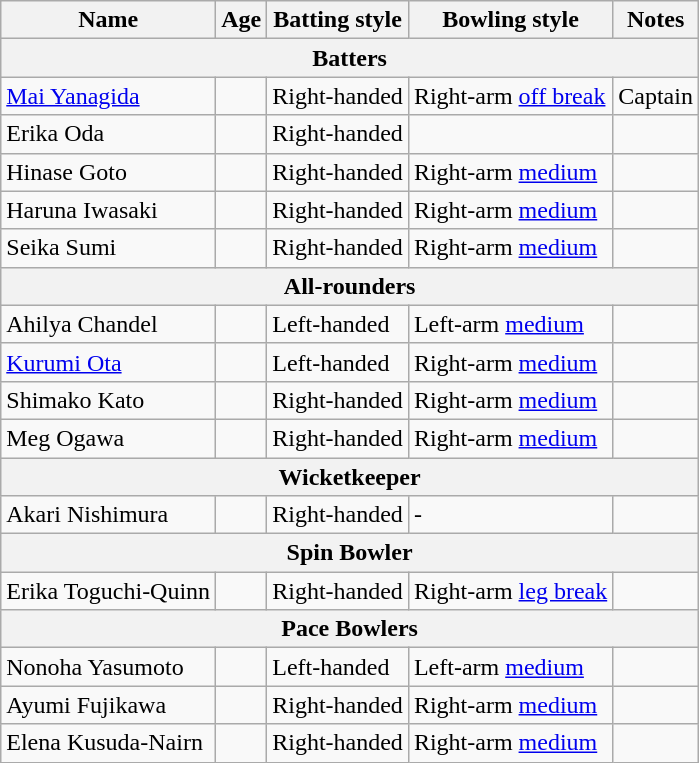<table class="wikitable">
<tr>
<th>Name</th>
<th>Age</th>
<th>Batting style</th>
<th>Bowling style</th>
<th>Notes</th>
</tr>
<tr>
<th colspan="5">Batters</th>
</tr>
<tr>
<td><a href='#'>Mai Yanagida</a></td>
<td></td>
<td>Right-handed</td>
<td>Right-arm <a href='#'>off break</a></td>
<td>Captain</td>
</tr>
<tr>
<td>Erika Oda</td>
<td></td>
<td>Right-handed</td>
<td></td>
<td></td>
</tr>
<tr>
<td>Hinase Goto</td>
<td></td>
<td>Right-handed</td>
<td>Right-arm <a href='#'>medium</a></td>
<td></td>
</tr>
<tr>
<td>Haruna Iwasaki</td>
<td></td>
<td>Right-handed</td>
<td>Right-arm <a href='#'>medium</a></td>
<td></td>
</tr>
<tr>
<td>Seika Sumi</td>
<td></td>
<td>Right-handed</td>
<td>Right-arm <a href='#'>medium</a></td>
<td></td>
</tr>
<tr>
<th colspan="5">All-rounders</th>
</tr>
<tr>
<td>Ahilya Chandel</td>
<td></td>
<td>Left-handed</td>
<td>Left-arm <a href='#'>medium</a></td>
<td></td>
</tr>
<tr>
<td><a href='#'>Kurumi Ota</a></td>
<td></td>
<td>Left-handed</td>
<td>Right-arm <a href='#'>medium</a></td>
<td></td>
</tr>
<tr>
<td>Shimako Kato</td>
<td></td>
<td>Right-handed</td>
<td>Right-arm <a href='#'>medium</a></td>
<td></td>
</tr>
<tr>
<td>Meg Ogawa</td>
<td></td>
<td>Right-handed</td>
<td>Right-arm <a href='#'>medium</a></td>
<td></td>
</tr>
<tr>
<th colspan="5">Wicketkeeper</th>
</tr>
<tr>
<td>Akari Nishimura</td>
<td></td>
<td>Right-handed</td>
<td>-</td>
<td></td>
</tr>
<tr>
<th colspan="5">Spin Bowler</th>
</tr>
<tr>
<td>Erika Toguchi-Quinn</td>
<td></td>
<td>Right-handed</td>
<td>Right-arm <a href='#'>leg break</a></td>
<td></td>
</tr>
<tr>
<th colspan="5">Pace Bowlers</th>
</tr>
<tr>
<td>Nonoha Yasumoto</td>
<td></td>
<td>Left-handed</td>
<td>Left-arm <a href='#'>medium</a></td>
<td></td>
</tr>
<tr>
<td>Ayumi Fujikawa</td>
<td></td>
<td>Right-handed</td>
<td>Right-arm <a href='#'>medium</a></td>
<td></td>
</tr>
<tr>
<td>Elena Kusuda-Nairn</td>
<td></td>
<td>Right-handed</td>
<td>Right-arm <a href='#'>medium</a></td>
<td></td>
</tr>
</table>
